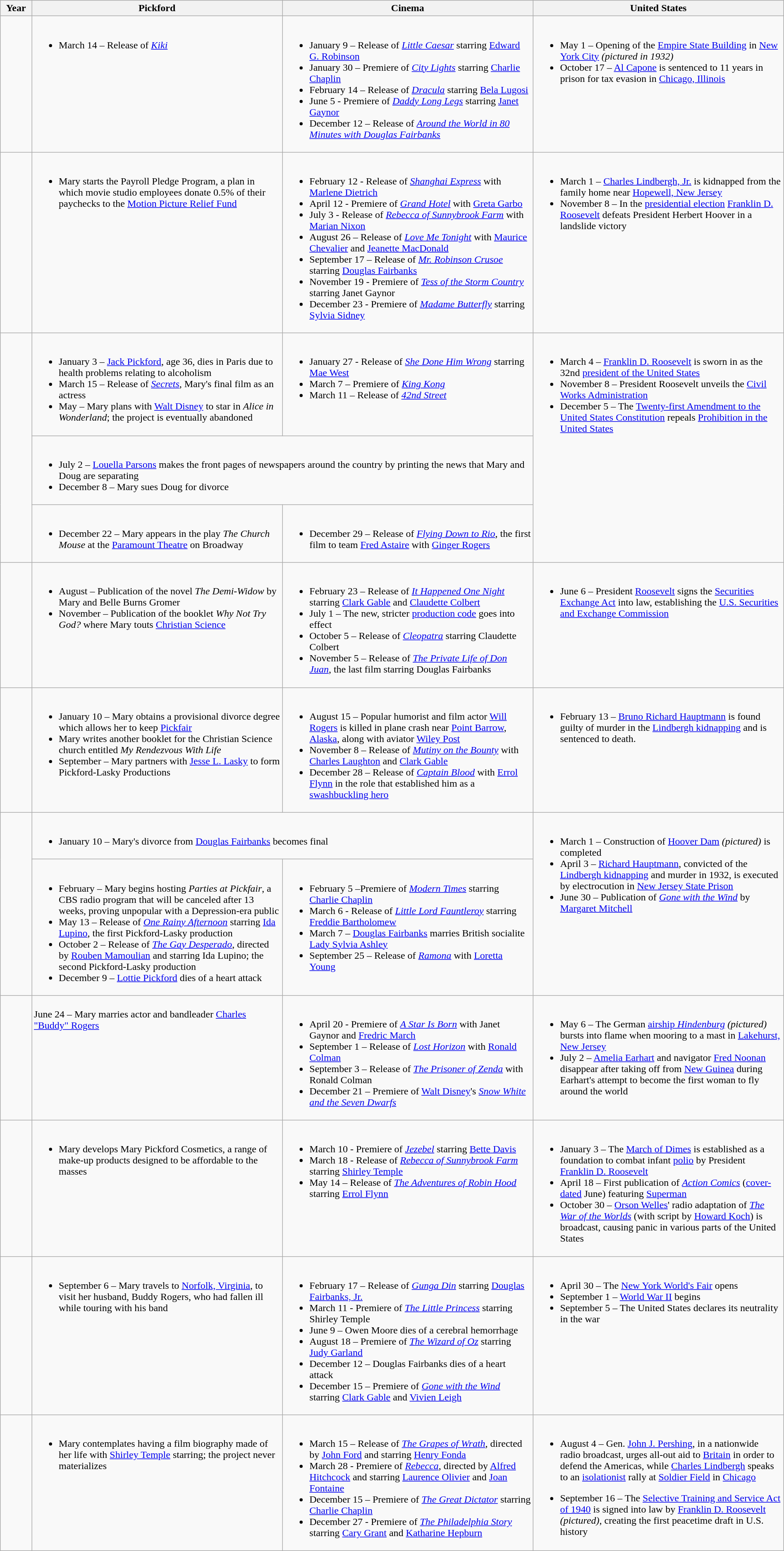<table class="wikitable sticky-header" width=100%>
<tr>
<th width=4%>Year</th>
<th width=32%>Pickford</th>
<th width=32%>Cinema</th>
<th width=32%>United States</th>
</tr>
<tr valign=top>
<td><br></td>
<td><br><ul><li>March 14 – Release of <em><a href='#'>Kiki</a></em></li></ul></td>
<td><br><ul><li>January 9 – Release of <em><a href='#'>Little Caesar</a></em> starring <a href='#'>Edward G. Robinson</a></li><li>January 30 – Premiere of <em><a href='#'>City Lights</a></em> starring <a href='#'>Charlie Chaplin</a></li><li>February 14 – Release of <em><a href='#'>Dracula</a></em> starring <a href='#'>Bela Lugosi</a></li><li>June 5 - Premiere of <em><a href='#'>Daddy Long Legs</a></em> starring <a href='#'>Janet Gaynor</a></li><li>December 12 – Release of <em><a href='#'>Around the World in 80 Minutes with Douglas Fairbanks</a></em></li></ul></td>
<td><br><ul><li>May 1 – Opening of the <a href='#'>Empire State Building</a> in <a href='#'>New York City</a> <em>(pictured in 1932)</em></li><li>October 17 – <a href='#'>Al Capone</a> is sentenced to 11 years in prison for tax evasion in <a href='#'>Chicago, Illinois</a></li></ul></td>
</tr>
<tr valign=top>
<td><br></td>
<td><br><ul><li>Mary starts the Payroll Pledge Program, a plan in which movie studio employees donate 0.5% of their paychecks to the <a href='#'>Motion Picture Relief Fund</a></li></ul></td>
<td><br><ul><li>February 12 - Release of <em><a href='#'>Shanghai Express</a></em> with <a href='#'>Marlene Dietrich</a></li><li>April 12 - Premiere of <em><a href='#'>Grand Hotel</a></em> with <a href='#'>Greta Garbo</a></li><li>July 3 - Release of <em><a href='#'>Rebecca of Sunnybrook Farm</a></em> with <a href='#'>Marian Nixon</a></li><li>August 26 – Release of <em><a href='#'>Love Me Tonight</a></em> with <a href='#'>Maurice Chevalier</a> and <a href='#'>Jeanette MacDonald</a></li><li>September 17 – Release of <em><a href='#'>Mr. Robinson Crusoe</a></em> starring <a href='#'>Douglas Fairbanks</a></li><li>November 19 - Premiere of <em><a href='#'>Tess of the Storm Country</a></em> starring Janet Gaynor</li><li>December 23 - Premiere of <em><a href='#'>Madame Butterfly</a></em> starring <a href='#'>Sylvia Sidney</a></li></ul></td>
<td><br><ul><li>March 1 – <a href='#'>Charles Lindbergh, Jr.</a> is kidnapped from the family home near <a href='#'>Hopewell, New Jersey</a></li><li>November 8 – In the <a href='#'>presidential election</a> <a href='#'>Franklin D. Roosevelt</a> defeats President Herbert Hoover in a landslide victory</li></ul></td>
</tr>
<tr valign=top>
<td rowspan=3><br></td>
<td><br><ul><li>January 3 – <a href='#'>Jack Pickford</a>, age 36, dies in Paris due to health problems relating to alcoholism</li><li>March 15 – Release of <em><a href='#'>Secrets</a></em>, Mary's final film as an actress</li><li>May – Mary plans with <a href='#'>Walt Disney</a> to star in <em>Alice in Wonderland</em>; the project is eventually abandoned</li></ul></td>
<td><br><ul><li>January 27 - Release of <em><a href='#'>She Done Him Wrong</a></em> starring <a href='#'>Mae West</a></li><li>March 7 – Premiere of <em><a href='#'>King Kong</a></em></li><li>March 11 – Release of <em><a href='#'>42nd Street</a></em></li></ul></td>
<td rowspan=3><br><ul><li>March 4 – <a href='#'>Franklin D. Roosevelt</a> is sworn in as the 32nd <a href='#'>president of the United States</a></li><li>November 8 – President Roosevelt unveils the <a href='#'>Civil Works Administration</a></li><li>December 5 – The <a href='#'>Twenty-first Amendment to the United States Constitution</a> repeals <a href='#'>Prohibition in the United States</a></li></ul></td>
</tr>
<tr>
<td colspan=2><br><ul><li>July 2 – <a href='#'>Louella Parsons</a> makes the front pages of newspapers around the country by printing the news that Mary and Doug are separating</li><li>December 8 – Mary sues Doug for divorce</li></ul></td>
</tr>
<tr>
<td><br><ul><li>December 22 – Mary appears in the play <em>The Church Mouse</em> at the <a href='#'>Paramount Theatre</a> on Broadway</li></ul></td>
<td><br><ul><li>December 29 – Release of <em><a href='#'>Flying Down to Rio</a></em>, the first film to team <a href='#'>Fred Astaire</a> with <a href='#'>Ginger Rogers</a></li></ul></td>
</tr>
<tr valign=top>
<td><br></td>
<td><br><ul><li>August – Publication of the novel <em>The Demi-Widow</em> by Mary and Belle Burns Gromer</li><li>November – Publication of the booklet <em>Why Not Try God?</em> where Mary touts <a href='#'>Christian Science</a></li></ul></td>
<td><br><ul><li>February 23 – Release of <em><a href='#'>It Happened One Night</a></em> starring <a href='#'>Clark Gable</a> and <a href='#'>Claudette Colbert</a></li><li>July 1 – The new, stricter <a href='#'>production code</a> goes into effect</li><li>October 5 – Release of <em><a href='#'>Cleopatra</a></em> starring Claudette Colbert</li><li>November 5 – Release of <em><a href='#'>The Private Life of Don Juan</a></em>, the last film starring Douglas Fairbanks</li></ul></td>
<td><br><ul><li>June 6 – President <a href='#'>Roosevelt</a> signs the <a href='#'>Securities Exchange Act</a> into law, establishing the <a href='#'>U.S. Securities and Exchange Commission</a></li></ul></td>
</tr>
<tr valign=top>
<td><br></td>
<td><br><ul><li>January 10 – Mary obtains a provisional divorce degree which allows her to keep <a href='#'>Pickfair</a></li><li>Mary writes another booklet for the Christian Science church entitled <em>My Rendezvous With Life</em></li><li>September – Mary partners with <a href='#'>Jesse L. Lasky</a> to form Pickford-Lasky Productions</li></ul></td>
<td><br><ul><li>August 15 – Popular humorist and film actor <a href='#'>Will Rogers</a> is killed in plane crash near <a href='#'>Point Barrow</a>, <a href='#'>Alaska</a>, along with aviator <a href='#'>Wiley Post</a></li><li>November 8 – Release of <em><a href='#'>Mutiny on the Bounty</a></em> with <a href='#'>Charles Laughton</a> and <a href='#'>Clark Gable</a></li><li>December 28 – Release of <em><a href='#'>Captain Blood</a></em> with <a href='#'>Errol Flynn</a> in the role that established him as a <a href='#'>swashbuckling hero</a></li></ul></td>
<td><br><ul><li>February 13 – <a href='#'>Bruno Richard Hauptmann</a> is found guilty of murder in the <a href='#'>Lindbergh kidnapping</a> and is sentenced to death.</li></ul></td>
</tr>
<tr valign=top>
<td rowspan=2><br></td>
<td colspan=2><br><ul><li>January 10 – Mary's divorce from <a href='#'>Douglas Fairbanks</a> becomes final</li></ul></td>
<td rowspan=2><br><ul><li>March 1 – Construction of <a href='#'>Hoover Dam</a> <em>(pictured)</em> is completed</li><li>April 3 – <a href='#'>Richard Hauptmann</a>, convicted of the <a href='#'>Lindbergh kidnapping</a> and murder in 1932, is executed by electrocution in <a href='#'>New Jersey State Prison</a></li><li>June 30 – Publication of <em><a href='#'>Gone with the Wind</a></em> by <a href='#'>Margaret Mitchell</a></li></ul></td>
</tr>
<tr>
<td valign=top><br><ul><li>February – Mary begins hosting <em>Parties at Pickfair</em>, a CBS radio program that will be canceled after 13 weeks, proving unpopular with a Depression-era public</li><li>May 13 – Release of <em><a href='#'>One Rainy Afternoon</a></em> starring <a href='#'>Ida Lupino</a>, the first Pickford-Lasky production</li><li>October 2 – Release of <em><a href='#'>The Gay Desperado</a></em>, directed by <a href='#'>Rouben Mamoulian</a> and starring Ida Lupino; the second Pickford-Lasky production</li><li>December 9 – <a href='#'>Lottie Pickford</a> dies of a heart attack</li></ul></td>
<td valign=top><br><ul><li>February 5 –Premiere of <em><a href='#'>Modern Times</a></em> starring <a href='#'>Charlie Chaplin</a></li><li>March 6 - Release of <em><a href='#'>Little Lord Fauntleroy</a></em> starring <a href='#'>Freddie Bartholomew</a></li><li>March 7 – <a href='#'>Douglas Fairbanks</a> marries British socialite <a href='#'>Lady Sylvia Ashley</a></li><li>September 25 – Release of <em><a href='#'>Ramona</a></em> with <a href='#'>Loretta Young</a></li></ul></td>
</tr>
<tr valign=top>
<td><br></td>
<td><br>
June 24 – Mary marries actor and bandleader <a href='#'>Charles "Buddy" Rogers</a></td>
<td><br><ul><li>April 20 - Premiere of <em><a href='#'>A Star Is Born</a></em> with Janet Gaynor and <a href='#'>Fredric March</a></li><li>September 1 – Release of <em><a href='#'>Lost Horizon</a></em> with <a href='#'>Ronald Colman</a></li><li>September 3 – Release of <em><a href='#'>The Prisoner of Zenda</a></em> with Ronald Colman</li><li>December 21 – Premiere of <a href='#'>Walt Disney</a>'s <em><a href='#'>Snow White and the Seven Dwarfs</a></em></li></ul></td>
<td><br><ul><li>May 6 – The German <a href='#'>airship <em>Hindenburg</em></a> <em>(pictured)</em> bursts into flame when mooring to a mast in <a href='#'>Lakehurst, New Jersey</a></li><li>July 2 – <a href='#'>Amelia Earhart</a> and navigator <a href='#'>Fred Noonan</a> disappear after taking off from <a href='#'>New Guinea</a> during Earhart's attempt to become the first woman to fly around the world</li></ul></td>
</tr>
<tr valign=top>
<td><br></td>
<td><br><ul><li>Mary develops Mary Pickford Cosmetics, a range of make-up products designed to be affordable to the masses</li></ul></td>
<td><br><ul><li>March 10 - Premiere of <em><a href='#'>Jezebel</a></em> starring <a href='#'>Bette Davis</a></li><li>March 18 - Release of <em><a href='#'>Rebecca of Sunnybrook Farm</a></em> starring <a href='#'>Shirley Temple</a></li><li>May 14 – Release of <em><a href='#'>The Adventures of Robin Hood</a></em> starring <a href='#'>Errol Flynn</a></li></ul></td>
<td><br><ul><li>January 3 – The <a href='#'>March of Dimes</a> is established as a foundation to combat infant <a href='#'>polio</a> by President <a href='#'>Franklin D. Roosevelt</a></li><li>April 18 – First publication of <em><a href='#'>Action Comics</a></em> (<a href='#'>cover-dated</a> June) featuring <a href='#'>Superman</a></li><li>October 30 – <a href='#'>Orson Welles</a>' radio adaptation of <em><a href='#'>The War of the Worlds</a></em> (with script by <a href='#'>Howard Koch</a>) is broadcast, causing panic in various parts of the United States</li></ul></td>
</tr>
<tr valign=top>
<td><br></td>
<td><br><ul><li>September 6 – Mary travels to <a href='#'>Norfolk, Virginia</a>, to visit her husband, Buddy Rogers, who had fallen ill while touring with his band</li></ul></td>
<td><br><ul><li>February 17 – Release of <em><a href='#'>Gunga Din</a></em> starring <a href='#'>Douglas Fairbanks, Jr.</a></li><li>March 11 - Premiere of <em><a href='#'>The Little Princess</a></em> starring Shirley Temple</li><li>June 9 – Owen Moore dies of a cerebral hemorrhage</li><li>August 18 – Premiere of <em><a href='#'>The Wizard of Oz</a></em> starring <a href='#'>Judy Garland</a></li><li>December 12 – Douglas Fairbanks dies of a heart attack</li><li>December 15 – Premiere of <em><a href='#'>Gone with the Wind</a></em> starring <a href='#'>Clark Gable</a> and <a href='#'>Vivien Leigh</a></li></ul></td>
<td><br><ul><li>April 30 – The <a href='#'>New York World's Fair</a> opens</li><li>September 1 – <a href='#'>World War II</a> begins</li><li>September 5 – The United States declares its neutrality in the war</li></ul></td>
</tr>
<tr valign=top>
<td><br></td>
<td><br><ul><li>Mary contemplates having a film biography made of her life with <a href='#'>Shirley Temple</a> starring; the project never materializes</li></ul></td>
<td><br><ul><li>March 15 – Release of <em><a href='#'>The Grapes of Wrath</a></em>, directed by <a href='#'>John Ford</a> and starring <a href='#'>Henry Fonda</a></li><li>March 28 - Premiere of <em><a href='#'>Rebecca</a></em>, directed by <a href='#'>Alfred Hitchcock</a> and starring <a href='#'>Laurence Olivier</a> and <a href='#'>Joan Fontaine</a></li><li>December 15 – Premiere of <em><a href='#'>The Great Dictator</a></em> starring <a href='#'>Charlie Chaplin</a></li><li>December 27 - Premiere of <em><a href='#'>The Philadelphia Story</a></em> starring <a href='#'>Cary Grant</a> and <a href='#'>Katharine Hepburn</a></li></ul></td>
<td><br><ul><li>August 4 – Gen. <a href='#'>John J. Pershing</a>, in a nationwide radio broadcast, urges all-out aid to <a href='#'>Britain</a> in order to defend the Americas, while <a href='#'>Charles Lindbergh</a> speaks to an <a href='#'>isolationist</a> rally at <a href='#'>Soldier Field</a> in <a href='#'>Chicago</a></li></ul><ul><li>September 16 – The <a href='#'>Selective Training and Service Act of 1940</a> is signed into law by <a href='#'>Franklin D. Roosevelt</a> <em>(pictured)</em>, creating the first peacetime draft in U.S. history</li></ul></td>
</tr>
</table>
